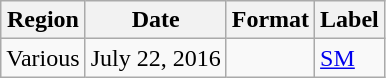<table class="wikitable">
<tr>
<th>Region</th>
<th>Date</th>
<th>Format</th>
<th>Label</th>
</tr>
<tr>
<td>Various </td>
<td>July 22, 2016</td>
<td></td>
<td><a href='#'>SM</a></td>
</tr>
</table>
